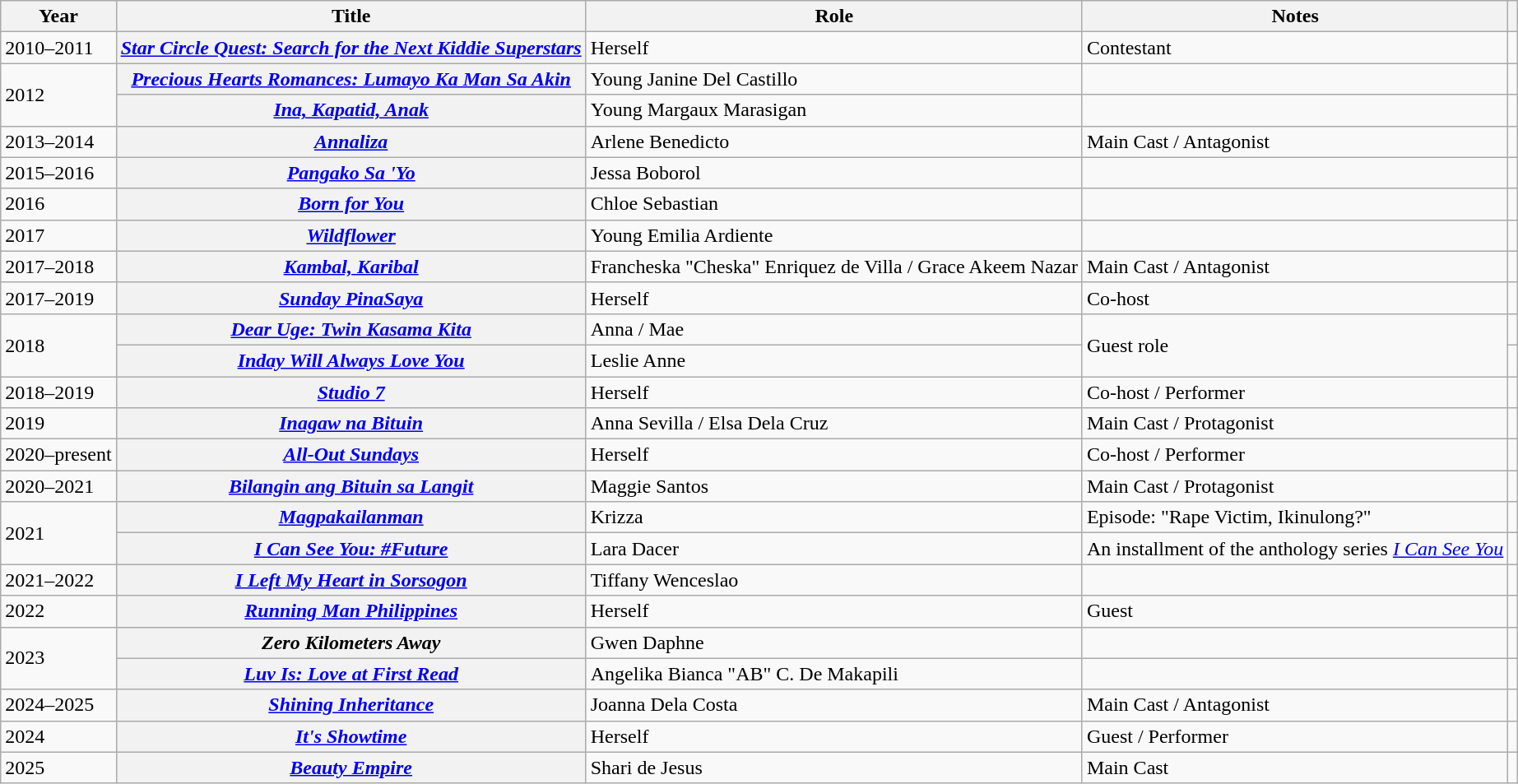<table class="wikitable sortable plainrowheaders">
<tr>
<th scope="col">Year</th>
<th scope="col">Title</th>
<th scope="col">Role</th>
<th scope="col" class="unsortable">Notes</th>
<th scope="col" class="unsortable"></th>
</tr>
<tr>
<td>2010–2011</td>
<th scope="row"><em><a href='#'>Star Circle Quest: Search for the Next Kiddie Superstars</a></em></th>
<td>Herself</td>
<td>Contestant</td>
<td style="text-align:center;"></td>
</tr>
<tr>
<td rowspan="2">2012</td>
<th scope="row"><em><a href='#'>Precious Hearts Romances: Lumayo Ka Man Sa Akin</a></em></th>
<td>Young Janine Del Castillo</td>
<td></td>
<td style="text-align:center;"></td>
</tr>
<tr>
<th scope="row"><em><a href='#'>Ina, Kapatid, Anak</a></em></th>
<td>Young Margaux Marasigan</td>
<td></td>
<td style="text-align:center;"></td>
</tr>
<tr>
<td>2013–2014</td>
<th scope="row"><em><a href='#'>Annaliza</a></em></th>
<td>Arlene Benedicto</td>
<td>Main Cast / Antagonist</td>
<td style="text-align:center;"></td>
</tr>
<tr>
<td>2015–2016</td>
<th scope="row"><em><a href='#'>Pangako Sa 'Yo</a></em></th>
<td>Jessa Boborol</td>
<td></td>
<td style="text-align:center;"></td>
</tr>
<tr>
<td>2016</td>
<th scope="row"><em><a href='#'>Born for You</a></em></th>
<td>Chloe Sebastian</td>
<td></td>
<td style="text-align:center;"></td>
</tr>
<tr>
<td>2017</td>
<th scope="row"><em><a href='#'>Wildflower</a></em></th>
<td>Young Emilia Ardiente</td>
<td></td>
<td style="text-align:center;"></td>
</tr>
<tr>
<td>2017–2018</td>
<th scope="row"><em><a href='#'>Kambal, Karibal</a></em></th>
<td>Francheska "Cheska" Enriquez de Villa / Grace Akeem Nazar</td>
<td>Main Cast / Antagonist</td>
<td style="text-align:center;"></td>
</tr>
<tr>
<td>2017–2019</td>
<th scope="row"><em><a href='#'>Sunday PinaSaya</a></em></th>
<td>Herself</td>
<td>Co-host</td>
<td style="text-align:center;"></td>
</tr>
<tr>
<td rowspan="2">2018</td>
<th scope="row"><em><a href='#'>Dear Uge: Twin Kasama Kita</a></em></th>
<td>Anna / Mae</td>
<td rowspan="2">Guest role</td>
<td style="text-align:center;"></td>
</tr>
<tr>
<th scope="row"><em><a href='#'>Inday Will Always Love You</a></em></th>
<td>Leslie Anne</td>
<td style="text-align:center;"></td>
</tr>
<tr>
<td>2018–2019</td>
<th scope="row"><em><a href='#'>Studio 7</a></em></th>
<td>Herself</td>
<td>Co-host / Performer</td>
<td style="text-align:center;"></td>
</tr>
<tr>
<td>2019</td>
<th scope="row"><em><a href='#'>Inagaw na Bituin</a></em></th>
<td>Anna Sevilla / Elsa Dela Cruz</td>
<td>Main Cast / Protagonist</td>
<td style="text-align:center;"></td>
</tr>
<tr>
<td>2020–present</td>
<th scope="row"><em><a href='#'>All-Out Sundays</a></em></th>
<td>Herself</td>
<td>Co-host / Performer</td>
<td style="text-align:center;"></td>
</tr>
<tr>
<td>2020–2021</td>
<th scope="row"><em><a href='#'>Bilangin ang Bituin sa Langit</a></em></th>
<td>Maggie Santos</td>
<td>Main Cast / Protagonist</td>
<td style="text-align:center;"></td>
</tr>
<tr>
<td rowspan="2">2021</td>
<th scope="row"><em><a href='#'>Magpakailanman</a></em></th>
<td>Krizza</td>
<td>Episode: "Rape Victim, Ikinulong?"</td>
<td style="text-align:center;"></td>
</tr>
<tr>
<th scope="row"><em><a href='#'>I Can See You: #Future</a></em></th>
<td>Lara Dacer</td>
<td>An installment of the anthology series <em><a href='#'>I Can See You</a></em></td>
<td style="text-align:center;"></td>
</tr>
<tr>
<td>2021–2022</td>
<th scope="row"><em><a href='#'>I Left My Heart in Sorsogon</a></em></th>
<td>Tiffany Wenceslao</td>
<td></td>
<td style="text-align:center;"></td>
</tr>
<tr>
<td>2022</td>
<th scope="row"><em><a href='#'>Running Man Philippines</a></em></th>
<td>Herself</td>
<td>Guest</td>
<td></td>
</tr>
<tr>
<td rowspan="2">2023</td>
<th scope="row"><em>Zero Kilometers Away</em></th>
<td>Gwen Daphne</td>
<td></td>
<td></td>
</tr>
<tr>
<th scope="row"><em><a href='#'>Luv Is: Love at First Read</a></em></th>
<td>Angelika Bianca "AB" C. De Makapili</td>
<td></td>
<td></td>
</tr>
<tr>
<td>2024–2025</td>
<th scope="row"><em><a href='#'>Shining Inheritance</a></em></th>
<td>Joanna Dela Costa</td>
<td>Main Cast / Antagonist</td>
<td></td>
</tr>
<tr>
<td>2024</td>
<th scope="row"><em><a href='#'>It's Showtime</a></em></th>
<td>Herself</td>
<td>Guest / Performer</td>
<td></td>
</tr>
<tr>
<td>2025</td>
<th scope="row"><em><a href='#'>Beauty Empire</a></em></th>
<td>Shari de Jesus</td>
<td>Main Cast</td>
<td></td>
</tr>
</table>
